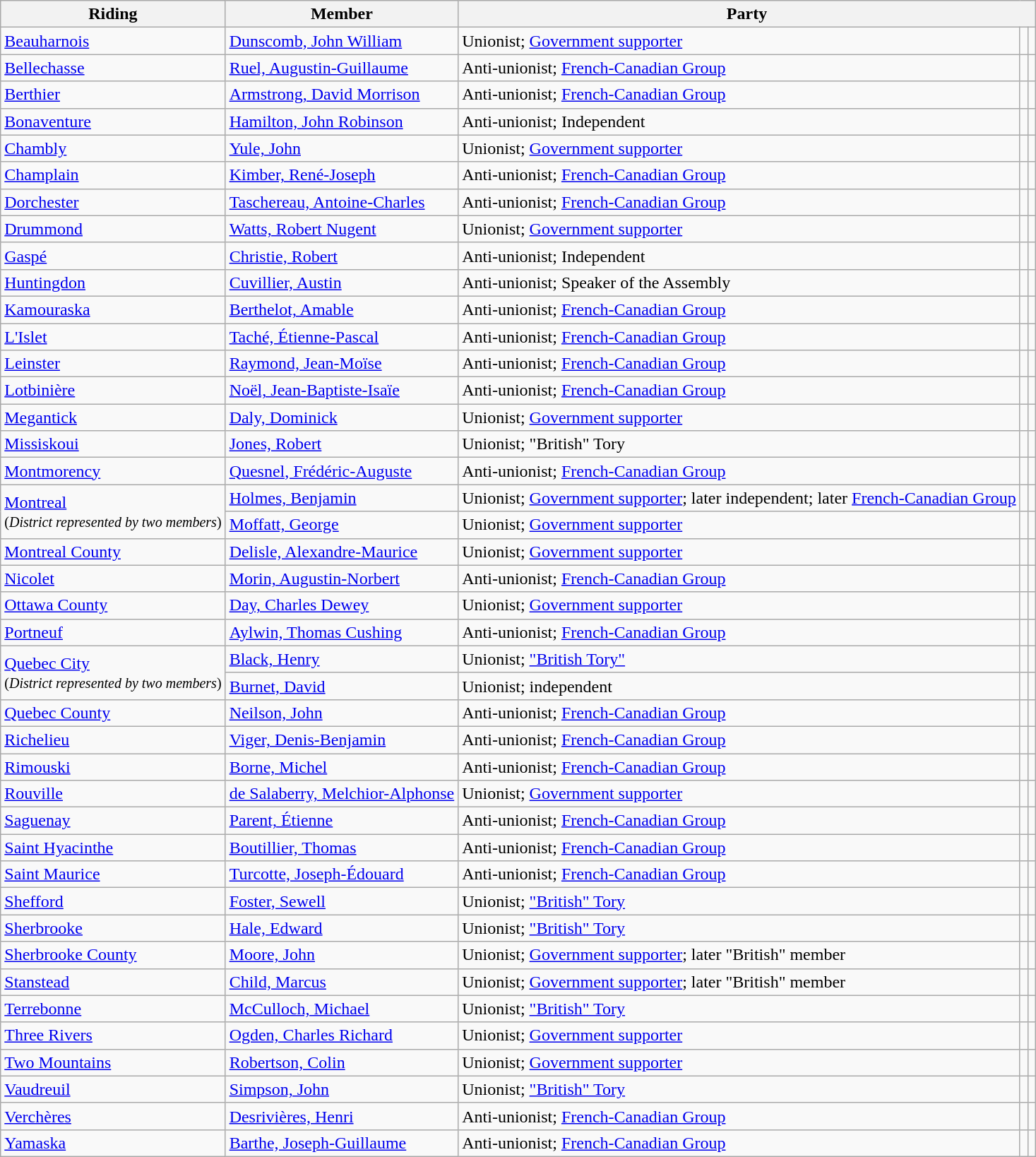<table class="wikitable sortable">
<tr>
<th>Riding</th>
<th>Member</th>
<th colspan="3">Party</th>
</tr>
<tr>
<td><a href='#'>Beauharnois</a></td>
<td><a href='#'>Dunscomb, John William</a></td>
<td>Unionist; <a href='#'>Government supporter</a></td>
<td></td>
<td></td>
</tr>
<tr>
<td><a href='#'>Bellechasse</a></td>
<td><a href='#'>Ruel, Augustin-Guillaume</a></td>
<td>Anti-unionist; <a href='#'>French-Canadian Group</a></td>
<td></td>
<td></td>
</tr>
<tr>
<td><a href='#'>Berthier</a></td>
<td><a href='#'>Armstrong, David Morrison</a></td>
<td>Anti-unionist; <a href='#'>French-Canadian Group</a></td>
<td></td>
<td></td>
</tr>
<tr>
<td><a href='#'>Bonaventure</a></td>
<td><a href='#'>Hamilton, John Robinson</a></td>
<td>Anti-unionist;  Independent</td>
<td></td>
<td></td>
</tr>
<tr>
<td><a href='#'>Chambly</a></td>
<td><a href='#'>Yule, John</a></td>
<td>Unionist;  <a href='#'>Government supporter</a></td>
<td></td>
<td></td>
</tr>
<tr>
<td><a href='#'>Champlain</a></td>
<td><a href='#'>Kimber, René-Joseph</a></td>
<td>Anti-unionist; <a href='#'>French-Canadian Group</a></td>
<td></td>
<td></td>
</tr>
<tr>
<td><a href='#'>Dorchester</a></td>
<td><a href='#'>Taschereau, Antoine-Charles</a></td>
<td>Anti-unionist; <a href='#'>French-Canadian Group</a></td>
<td></td>
<td></td>
</tr>
<tr>
<td><a href='#'>Drummond</a></td>
<td><a href='#'>Watts, Robert Nugent</a></td>
<td>Unionist;  <a href='#'>Government supporter</a></td>
<td></td>
<td></td>
</tr>
<tr>
<td><a href='#'>Gaspé</a></td>
<td><a href='#'>Christie, Robert</a></td>
<td>Anti-unionist;  Independent</td>
<td></td>
<td></td>
</tr>
<tr>
<td><a href='#'>Huntingdon</a></td>
<td><a href='#'>Cuvillier, Austin</a></td>
<td>Anti-unionist; Speaker of the Assembly</td>
<td></td>
<td></td>
</tr>
<tr>
<td><a href='#'>Kamouraska</a></td>
<td><a href='#'>Berthelot, Amable</a></td>
<td>Anti-unionist; <a href='#'>French-Canadian Group</a></td>
<td></td>
<td></td>
</tr>
<tr>
<td><a href='#'>L'Islet</a></td>
<td><a href='#'>Taché, Étienne-Pascal</a></td>
<td>Anti-unionist;  <a href='#'>French-Canadian Group</a></td>
<td></td>
<td></td>
</tr>
<tr>
<td><a href='#'>Leinster</a></td>
<td><a href='#'>Raymond, Jean-Moïse</a></td>
<td>Anti-unionist; <a href='#'>French-Canadian Group</a></td>
<td></td>
<td></td>
</tr>
<tr>
<td><a href='#'>Lotbinière</a></td>
<td><a href='#'>Noël, Jean-Baptiste-Isaïe</a></td>
<td>Anti-unionist; <a href='#'>French-Canadian Group</a></td>
<td></td>
<td></td>
</tr>
<tr>
<td><a href='#'>Megantick</a></td>
<td><a href='#'>Daly, Dominick</a></td>
<td>Unionist;  <a href='#'>Government supporter</a></td>
<td></td>
<td></td>
</tr>
<tr>
<td><a href='#'>Missiskoui</a></td>
<td><a href='#'>Jones, Robert</a></td>
<td>Unionist; "British" Tory</td>
<td></td>
<td></td>
</tr>
<tr>
<td><a href='#'>Montmorency</a></td>
<td><a href='#'>Quesnel, Frédéric-Auguste</a></td>
<td>Anti-unionist; <a href='#'>French-Canadian Group</a></td>
<td></td>
<td></td>
</tr>
<tr>
<td rowspan="2"><a href='#'>Montreal</a><br><small>(<em>District represented by two members</em>)</small></td>
<td><a href='#'>Holmes, Benjamin</a></td>
<td>Unionist; <a href='#'>Government supporter</a>; later independent; later <a href='#'>French-Canadian Group</a></td>
<td></td>
<td></td>
</tr>
<tr>
<td><a href='#'>Moffatt, George</a></td>
<td>Unionist;  <a href='#'>Government supporter</a></td>
<td></td>
<td></td>
</tr>
<tr>
<td><a href='#'>Montreal County</a></td>
<td><a href='#'>Delisle, Alexandre-Maurice</a></td>
<td>Unionist; <a href='#'>Government supporter</a></td>
<td></td>
<td></td>
</tr>
<tr>
<td><a href='#'>Nicolet</a></td>
<td><a href='#'>Morin, Augustin-Norbert</a></td>
<td>Anti-unionist; <a href='#'>French-Canadian Group</a></td>
<td></td>
<td></td>
</tr>
<tr>
<td><a href='#'>Ottawa County</a></td>
<td><a href='#'>Day, Charles Dewey</a></td>
<td>Unionist; <a href='#'>Government supporter</a></td>
<td></td>
<td></td>
</tr>
<tr>
<td><a href='#'>Portneuf</a></td>
<td><a href='#'>Aylwin, Thomas Cushing</a></td>
<td>Anti-unionist; <a href='#'>French-Canadian Group</a></td>
<td></td>
<td></td>
</tr>
<tr>
<td rowspan="2"><a href='#'>Quebec City</a><br><small>(<em>District represented by two members</em>)</small></td>
<td><a href='#'>Black, Henry</a></td>
<td>Unionist; <a href='#'>"British Tory"</a></td>
<td></td>
<td></td>
</tr>
<tr>
<td><a href='#'>Burnet, David</a></td>
<td>Unionist; independent</td>
<td></td>
<td></td>
</tr>
<tr>
<td><a href='#'>Quebec County</a></td>
<td><a href='#'>Neilson, John</a></td>
<td>Anti-unionist; <a href='#'>French-Canadian Group</a></td>
<td></td>
<td></td>
</tr>
<tr>
<td><a href='#'>Richelieu</a></td>
<td><a href='#'>Viger, Denis-Benjamin</a></td>
<td>Anti-unionist; <a href='#'>French-Canadian Group</a></td>
<td></td>
<td></td>
</tr>
<tr>
<td><a href='#'>Rimouski</a></td>
<td><a href='#'>Borne, Michel</a></td>
<td>Anti-unionist; <a href='#'>French-Canadian Group</a></td>
<td></td>
<td></td>
</tr>
<tr>
<td><a href='#'>Rouville</a></td>
<td><a href='#'>de Salaberry, Melchior-Alphonse</a></td>
<td>Unionist; <a href='#'>Government supporter</a></td>
<td></td>
<td></td>
</tr>
<tr>
<td><a href='#'>Saguenay</a></td>
<td><a href='#'>Parent, Étienne</a></td>
<td>Anti-unionist;  <a href='#'>French-Canadian Group</a></td>
<td></td>
<td></td>
</tr>
<tr>
<td><a href='#'>Saint Hyacinthe</a></td>
<td><a href='#'>Boutillier, Thomas</a></td>
<td>Anti-unionist;  <a href='#'>French-Canadian Group</a></td>
<td></td>
<td></td>
</tr>
<tr>
<td><a href='#'>Saint Maurice</a></td>
<td><a href='#'>Turcotte, Joseph-Édouard</a></td>
<td>Anti-unionist;  <a href='#'>French-Canadian Group</a></td>
<td></td>
<td></td>
</tr>
<tr>
<td><a href='#'>Shefford</a></td>
<td><a href='#'>Foster, Sewell</a></td>
<td>Unionist; <a href='#'>"British" Tory</a></td>
<td></td>
<td></td>
</tr>
<tr>
<td><a href='#'>Sherbrooke</a></td>
<td><a href='#'>Hale, Edward</a></td>
<td>Unionist; <a href='#'>"British" Tory</a></td>
<td></td>
<td></td>
</tr>
<tr>
<td><a href='#'>Sherbrooke County</a></td>
<td><a href='#'>Moore, John</a></td>
<td>Unionist;  <a href='#'>Government supporter</a>;  later "British" member</td>
<td></td>
<td></td>
</tr>
<tr>
<td><a href='#'>Stanstead</a></td>
<td><a href='#'>Child, Marcus</a></td>
<td>Unionist; <a href='#'>Government supporter</a>; later "British" member</td>
<td></td>
<td></td>
</tr>
<tr>
<td><a href='#'>Terrebonne</a></td>
<td><a href='#'>McCulloch, Michael</a></td>
<td>Unionist; <a href='#'>"British" Tory</a></td>
<td></td>
<td></td>
</tr>
<tr>
<td><a href='#'>Three Rivers</a></td>
<td><a href='#'>Ogden, Charles Richard</a></td>
<td>Unionist; <a href='#'>Government supporter</a></td>
<td></td>
<td></td>
</tr>
<tr>
<td><a href='#'>Two Mountains</a></td>
<td><a href='#'>Robertson, Colin</a></td>
<td>Unionist;  <a href='#'>Government supporter</a></td>
<td></td>
<td></td>
</tr>
<tr>
<td><a href='#'>Vaudreuil</a></td>
<td><a href='#'>Simpson, John</a></td>
<td>Unionist;  <a href='#'>"British" Tory</a></td>
<td></td>
<td></td>
</tr>
<tr>
<td><a href='#'>Verchères</a></td>
<td><a href='#'>Desrivières, Henri</a></td>
<td>Anti-unionist; <a href='#'>French-Canadian Group</a></td>
<td></td>
<td></td>
</tr>
<tr>
<td><a href='#'>Yamaska</a></td>
<td><a href='#'>Barthe, Joseph-Guillaume</a></td>
<td>Anti-unionist; <a href='#'>French-Canadian Group</a></td>
<td></td>
<td></td>
</tr>
</table>
